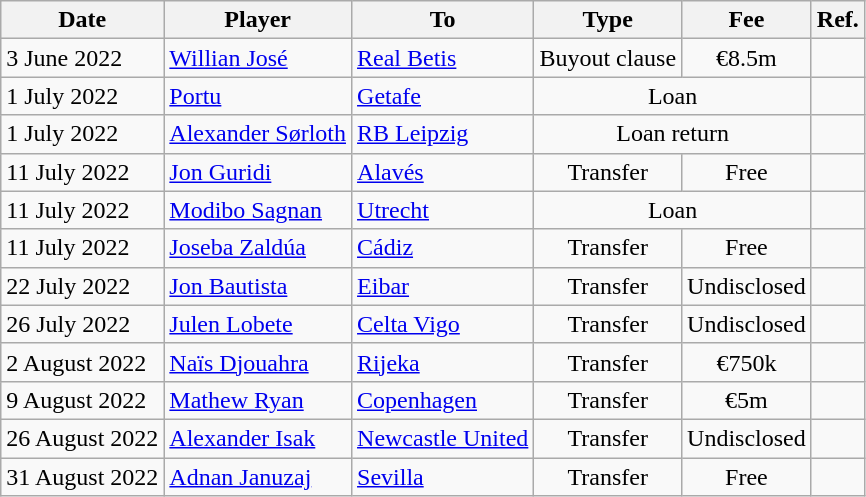<table class="wikitable">
<tr>
<th>Date</th>
<th>Player</th>
<th>To</th>
<th>Type</th>
<th>Fee</th>
<th>Ref.</th>
</tr>
<tr>
<td>3 June 2022</td>
<td> <a href='#'>Willian José</a></td>
<td><a href='#'>Real Betis</a></td>
<td align=center>Buyout clause</td>
<td align=center>€8.5m</td>
<td align=center></td>
</tr>
<tr>
<td>1 July 2022</td>
<td> <a href='#'>Portu</a></td>
<td><a href='#'>Getafe</a></td>
<td colspan="2" align=center>Loan</td>
<td align=center></td>
</tr>
<tr>
<td>1 July 2022</td>
<td> <a href='#'>Alexander Sørloth</a></td>
<td> <a href='#'>RB Leipzig</a></td>
<td colspan=2 align=center>Loan return</td>
<td align=center></td>
</tr>
<tr>
<td>11 July 2022</td>
<td> <a href='#'>Jon Guridi</a></td>
<td><a href='#'>Alavés</a></td>
<td align=center>Transfer</td>
<td align=center>Free</td>
<td align=center></td>
</tr>
<tr>
<td>11 July 2022</td>
<td> <a href='#'>Modibo Sagnan</a></td>
<td> <a href='#'>Utrecht</a></td>
<td colspan="2" align=center>Loan</td>
<td align=center></td>
</tr>
<tr>
<td>11 July 2022</td>
<td> <a href='#'>Joseba Zaldúa</a></td>
<td><a href='#'>Cádiz</a></td>
<td align=center>Transfer</td>
<td align=center>Free</td>
<td></td>
</tr>
<tr>
<td>22 July 2022</td>
<td> <a href='#'>Jon Bautista</a></td>
<td><a href='#'>Eibar</a></td>
<td align=center>Transfer</td>
<td align=center>Undisclosed</td>
<td align=center></td>
</tr>
<tr>
<td>26 July 2022</td>
<td> <a href='#'>Julen Lobete</a></td>
<td><a href='#'>Celta Vigo</a></td>
<td align=center>Transfer</td>
<td align=center>Undisclosed</td>
<td align=center></td>
</tr>
<tr>
<td>2 August 2022</td>
<td> <a href='#'>Naïs Djouahra</a></td>
<td> <a href='#'>Rijeka</a></td>
<td align=center>Transfer</td>
<td align=center>€750k</td>
<td align=center></td>
</tr>
<tr>
<td>9 August 2022</td>
<td> <a href='#'>Mathew Ryan</a></td>
<td> <a href='#'>Copenhagen</a></td>
<td align=center>Transfer</td>
<td align=center>€5m</td>
<td align=center></td>
</tr>
<tr>
<td>26 August 2022</td>
<td> <a href='#'>Alexander Isak</a></td>
<td> <a href='#'>Newcastle United</a></td>
<td align=center>Transfer</td>
<td align=center>Undisclosed</td>
<td align=center></td>
</tr>
<tr>
<td>31 August 2022</td>
<td> <a href='#'>Adnan Januzaj</a></td>
<td><a href='#'>Sevilla</a></td>
<td align=center>Transfer</td>
<td align=center>Free</td>
<td align=center></td>
</tr>
</table>
